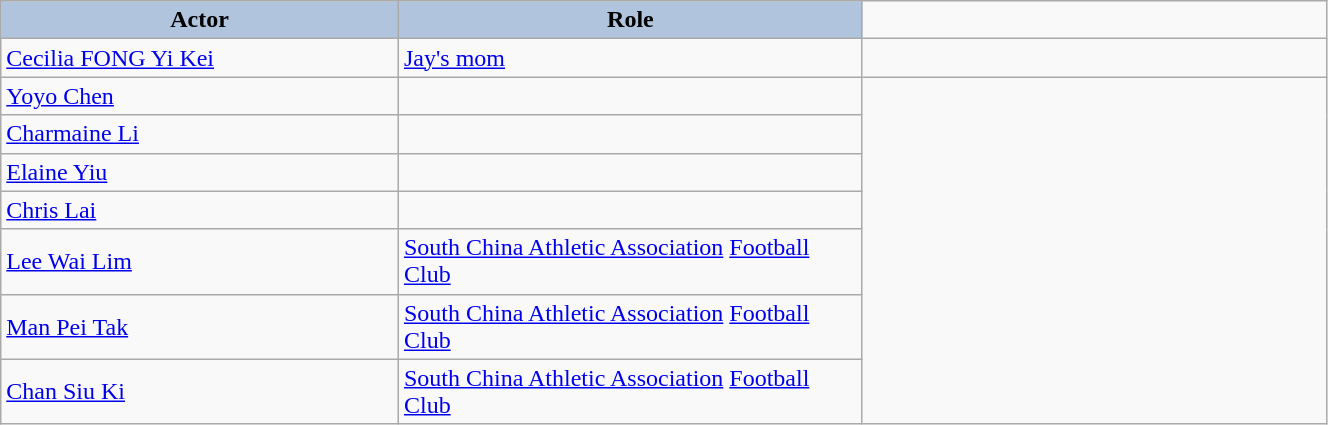<table class="wikitable" width="70%">
<tr>
<th style="background:#b0c4de;" width="30%">Actor</th>
<th style="background:#b0c4de;" width="35%">Role</th>
</tr>
<tr>
<td><a href='#'>Cecilia FONG Yi Kei</a></td>
<td><a href='#'>Jay's mom</a></td>
<td></td>
</tr>
<tr>
<td><a href='#'>Yoyo Chen</a></td>
<td></td>
</tr>
<tr>
<td><a href='#'>Charmaine Li</a></td>
<td></td>
</tr>
<tr>
<td><a href='#'>Elaine Yiu</a></td>
<td></td>
</tr>
<tr>
<td><a href='#'>Chris Lai</a></td>
<td></td>
</tr>
<tr>
<td><a href='#'>Lee Wai Lim</a></td>
<td><a href='#'>South China Athletic Association</a> <a href='#'>Football Club</a></td>
</tr>
<tr>
<td><a href='#'>Man Pei Tak</a></td>
<td><a href='#'>South China Athletic Association</a> <a href='#'>Football Club</a></td>
</tr>
<tr>
<td><a href='#'>Chan Siu Ki</a></td>
<td><a href='#'>South China Athletic Association</a> <a href='#'>Football Club</a></td>
</tr>
</table>
